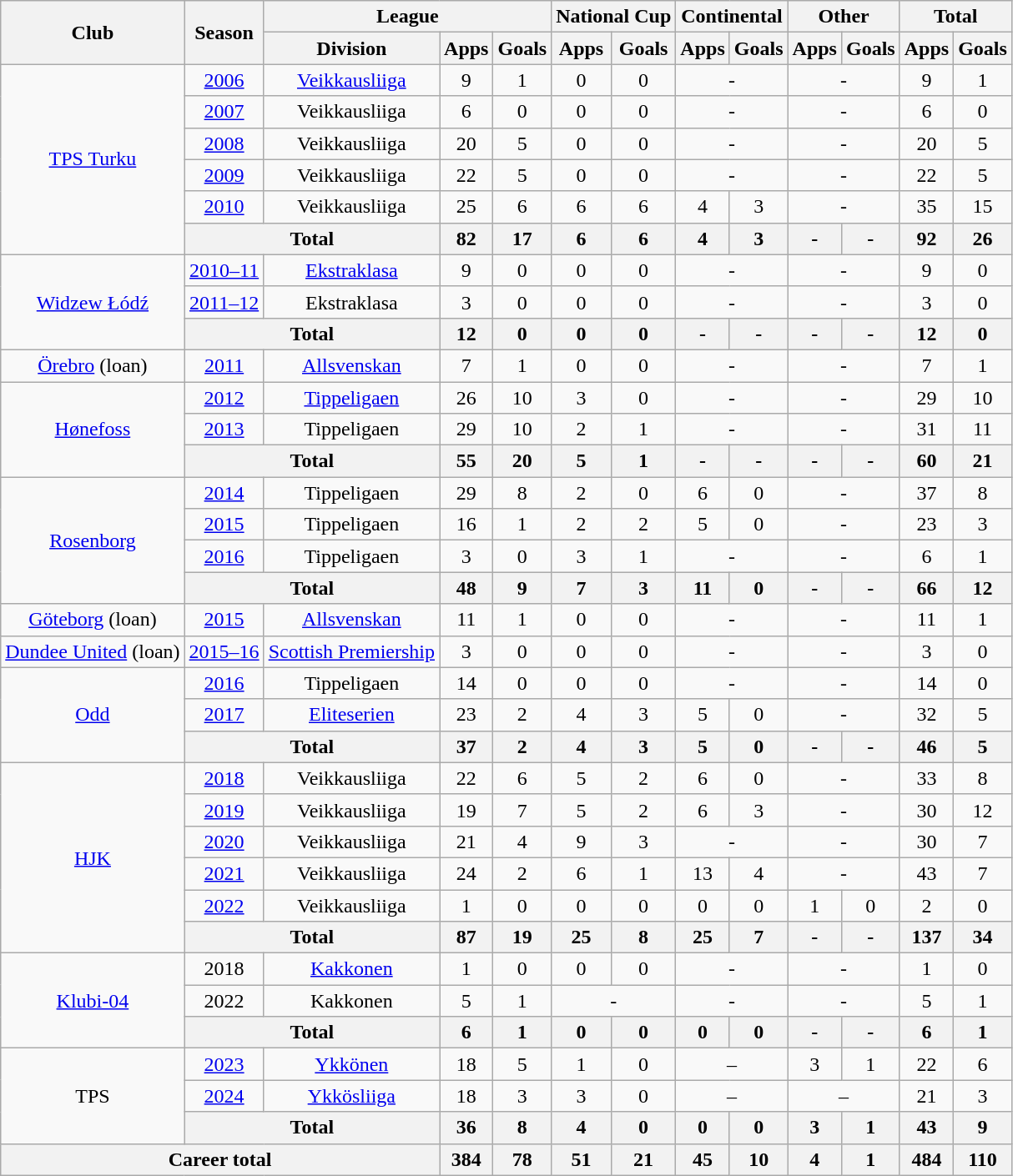<table class="wikitable" style="text-align: center;">
<tr>
<th rowspan="2">Club</th>
<th rowspan="2">Season</th>
<th colspan="3">League</th>
<th colspan="2">National Cup</th>
<th colspan="2">Continental</th>
<th colspan="2">Other</th>
<th colspan="2">Total</th>
</tr>
<tr>
<th>Division</th>
<th>Apps</th>
<th>Goals</th>
<th>Apps</th>
<th>Goals</th>
<th>Apps</th>
<th>Goals</th>
<th>Apps</th>
<th>Goals</th>
<th>Apps</th>
<th>Goals</th>
</tr>
<tr>
<td rowspan="6"><a href='#'>TPS Turku</a></td>
<td><a href='#'>2006</a></td>
<td><a href='#'>Veikkausliiga</a></td>
<td>9</td>
<td>1</td>
<td>0</td>
<td>0</td>
<td colspan="2">-</td>
<td colspan="2">-</td>
<td>9</td>
<td>1</td>
</tr>
<tr>
<td><a href='#'>2007</a></td>
<td>Veikkausliiga</td>
<td>6</td>
<td>0</td>
<td>0</td>
<td>0</td>
<td colspan="2">-</td>
<td colspan="2">-</td>
<td>6</td>
<td>0</td>
</tr>
<tr>
<td><a href='#'>2008</a></td>
<td>Veikkausliiga</td>
<td>20</td>
<td>5</td>
<td>0</td>
<td>0</td>
<td colspan="2">-</td>
<td colspan="2">-</td>
<td>20</td>
<td>5</td>
</tr>
<tr>
<td><a href='#'>2009</a></td>
<td>Veikkausliiga</td>
<td>22</td>
<td>5</td>
<td>0</td>
<td>0</td>
<td colspan="2">-</td>
<td colspan="2">-</td>
<td>22</td>
<td>5</td>
</tr>
<tr>
<td><a href='#'>2010</a></td>
<td>Veikkausliiga</td>
<td>25</td>
<td>6</td>
<td>6</td>
<td>6</td>
<td>4</td>
<td>3</td>
<td colspan="2">-</td>
<td>35</td>
<td>15</td>
</tr>
<tr>
<th colspan="2">Total</th>
<th>82</th>
<th>17</th>
<th>6</th>
<th>6</th>
<th>4</th>
<th>3</th>
<th>-</th>
<th>-</th>
<th>92</th>
<th>26</th>
</tr>
<tr>
<td rowspan="3"><a href='#'>Widzew Łódź</a></td>
<td><a href='#'>2010–11</a></td>
<td><a href='#'>Ekstraklasa</a></td>
<td>9</td>
<td>0</td>
<td>0</td>
<td>0</td>
<td colspan="2">-</td>
<td colspan="2">-</td>
<td>9</td>
<td>0</td>
</tr>
<tr>
<td><a href='#'>2011–12</a></td>
<td>Ekstraklasa</td>
<td>3</td>
<td>0</td>
<td>0</td>
<td>0</td>
<td colspan="2">-</td>
<td colspan="2">-</td>
<td>3</td>
<td>0</td>
</tr>
<tr>
<th colspan="2">Total</th>
<th>12</th>
<th>0</th>
<th>0</th>
<th>0</th>
<th>-</th>
<th>-</th>
<th>-</th>
<th>-</th>
<th>12</th>
<th>0</th>
</tr>
<tr>
<td><a href='#'>Örebro</a> (loan)</td>
<td><a href='#'>2011</a></td>
<td><a href='#'>Allsvenskan</a></td>
<td>7</td>
<td>1</td>
<td>0</td>
<td>0</td>
<td colspan="2">-</td>
<td colspan="2">-</td>
<td>7</td>
<td>1</td>
</tr>
<tr>
<td rowspan="3"><a href='#'>Hønefoss</a></td>
<td><a href='#'>2012</a></td>
<td><a href='#'>Tippeligaen</a></td>
<td>26</td>
<td>10</td>
<td>3</td>
<td>0</td>
<td colspan="2">-</td>
<td colspan="2">-</td>
<td>29</td>
<td>10</td>
</tr>
<tr>
<td><a href='#'>2013</a></td>
<td>Tippeligaen</td>
<td>29</td>
<td>10</td>
<td>2</td>
<td>1</td>
<td colspan="2">-</td>
<td colspan="2">-</td>
<td>31</td>
<td>11</td>
</tr>
<tr>
<th colspan="2">Total</th>
<th>55</th>
<th>20</th>
<th>5</th>
<th>1</th>
<th>-</th>
<th>-</th>
<th>-</th>
<th>-</th>
<th>60</th>
<th>21</th>
</tr>
<tr>
<td rowspan="4"><a href='#'>Rosenborg</a></td>
<td><a href='#'>2014</a></td>
<td>Tippeligaen</td>
<td>29</td>
<td>8</td>
<td>2</td>
<td>0</td>
<td>6</td>
<td>0</td>
<td colspan="2">-</td>
<td>37</td>
<td>8</td>
</tr>
<tr>
<td><a href='#'>2015</a></td>
<td>Tippeligaen</td>
<td>16</td>
<td>1</td>
<td>2</td>
<td>2</td>
<td>5</td>
<td>0</td>
<td colspan="2">-</td>
<td>23</td>
<td>3</td>
</tr>
<tr>
<td><a href='#'>2016</a></td>
<td>Tippeligaen</td>
<td>3</td>
<td>0</td>
<td>3</td>
<td>1</td>
<td colspan="2">-</td>
<td colspan="2">-</td>
<td>6</td>
<td>1</td>
</tr>
<tr>
<th colspan="2">Total</th>
<th>48</th>
<th>9</th>
<th>7</th>
<th>3</th>
<th>11</th>
<th>0</th>
<th>-</th>
<th>-</th>
<th>66</th>
<th>12</th>
</tr>
<tr>
<td><a href='#'>Göteborg</a> (loan)</td>
<td><a href='#'>2015</a></td>
<td><a href='#'>Allsvenskan</a></td>
<td>11</td>
<td>1</td>
<td>0</td>
<td>0</td>
<td colspan="2">-</td>
<td colspan="2">-</td>
<td>11</td>
<td>1</td>
</tr>
<tr>
<td><a href='#'>Dundee United</a> (loan)</td>
<td><a href='#'>2015–16</a></td>
<td><a href='#'>Scottish Premiership</a></td>
<td>3</td>
<td>0</td>
<td>0</td>
<td>0</td>
<td colspan="2">-</td>
<td colspan="2">-</td>
<td>3</td>
<td>0</td>
</tr>
<tr>
<td rowspan="3"><a href='#'>Odd</a></td>
<td><a href='#'>2016</a></td>
<td>Tippeligaen</td>
<td>14</td>
<td>0</td>
<td>0</td>
<td>0</td>
<td colspan="2">-</td>
<td colspan="2">-</td>
<td>14</td>
<td>0</td>
</tr>
<tr>
<td><a href='#'>2017</a></td>
<td><a href='#'>Eliteserien</a></td>
<td>23</td>
<td>2</td>
<td>4</td>
<td>3</td>
<td>5</td>
<td>0</td>
<td colspan="2">-</td>
<td>32</td>
<td>5</td>
</tr>
<tr>
<th colspan="2">Total</th>
<th>37</th>
<th>2</th>
<th>4</th>
<th>3</th>
<th>5</th>
<th>0</th>
<th>-</th>
<th>-</th>
<th>46</th>
<th>5</th>
</tr>
<tr>
<td rowspan="6"><a href='#'>HJK</a></td>
<td><a href='#'>2018</a></td>
<td>Veikkausliiga</td>
<td>22</td>
<td>6</td>
<td>5</td>
<td>2</td>
<td>6</td>
<td>0</td>
<td colspan="2">-</td>
<td>33</td>
<td>8</td>
</tr>
<tr>
<td><a href='#'>2019</a></td>
<td>Veikkausliiga</td>
<td>19</td>
<td>7</td>
<td>5</td>
<td>2</td>
<td>6</td>
<td>3</td>
<td colspan="2">-</td>
<td>30</td>
<td>12</td>
</tr>
<tr>
<td><a href='#'>2020</a></td>
<td>Veikkausliiga</td>
<td>21</td>
<td>4</td>
<td>9</td>
<td>3</td>
<td colspan="2">-</td>
<td colspan="2">-</td>
<td>30</td>
<td>7</td>
</tr>
<tr>
<td><a href='#'>2021</a></td>
<td>Veikkausliiga</td>
<td>24</td>
<td>2</td>
<td>6</td>
<td>1</td>
<td>13</td>
<td>4</td>
<td colspan="2">-</td>
<td>43</td>
<td>7</td>
</tr>
<tr>
<td><a href='#'>2022</a></td>
<td>Veikkausliiga</td>
<td>1</td>
<td>0</td>
<td>0</td>
<td>0</td>
<td>0</td>
<td>0</td>
<td>1</td>
<td>0</td>
<td>2</td>
<td>0</td>
</tr>
<tr>
<th colspan="2">Total</th>
<th>87</th>
<th>19</th>
<th>25</th>
<th>8</th>
<th>25</th>
<th>7</th>
<th>-</th>
<th>-</th>
<th>137</th>
<th>34</th>
</tr>
<tr>
<td rowspan="3"><a href='#'>Klubi-04</a></td>
<td>2018</td>
<td><a href='#'>Kakkonen</a></td>
<td>1</td>
<td>0</td>
<td>0</td>
<td>0</td>
<td colspan="2">-</td>
<td colspan="2">-</td>
<td>1</td>
<td>0</td>
</tr>
<tr>
<td>2022</td>
<td>Kakkonen</td>
<td>5</td>
<td>1</td>
<td colspan="2">-</td>
<td colspan="2">-</td>
<td colspan="2">-</td>
<td>5</td>
<td>1</td>
</tr>
<tr>
<th colspan="2">Total</th>
<th>6</th>
<th>1</th>
<th>0</th>
<th>0</th>
<th>0</th>
<th>0</th>
<th>-</th>
<th>-</th>
<th>6</th>
<th>1</th>
</tr>
<tr>
<td rowspan=3>TPS</td>
<td><a href='#'>2023</a></td>
<td><a href='#'>Ykkönen</a></td>
<td>18</td>
<td>5</td>
<td>1</td>
<td>0</td>
<td colspan=2>–</td>
<td>3</td>
<td>1</td>
<td>22</td>
<td>6</td>
</tr>
<tr>
<td><a href='#'>2024</a></td>
<td><a href='#'>Ykkösliiga</a></td>
<td>18</td>
<td>3</td>
<td>3</td>
<td>0</td>
<td colspan=2>–</td>
<td colspan=2>–</td>
<td>21</td>
<td>3</td>
</tr>
<tr>
<th colspan="2">Total</th>
<th>36</th>
<th>8</th>
<th>4</th>
<th>0</th>
<th>0</th>
<th>0</th>
<th>3</th>
<th>1</th>
<th>43</th>
<th>9</th>
</tr>
<tr>
<th colspan="3">Career total</th>
<th>384</th>
<th>78</th>
<th>51</th>
<th>21</th>
<th>45</th>
<th>10</th>
<th>4</th>
<th>1</th>
<th>484</th>
<th>110</th>
</tr>
</table>
